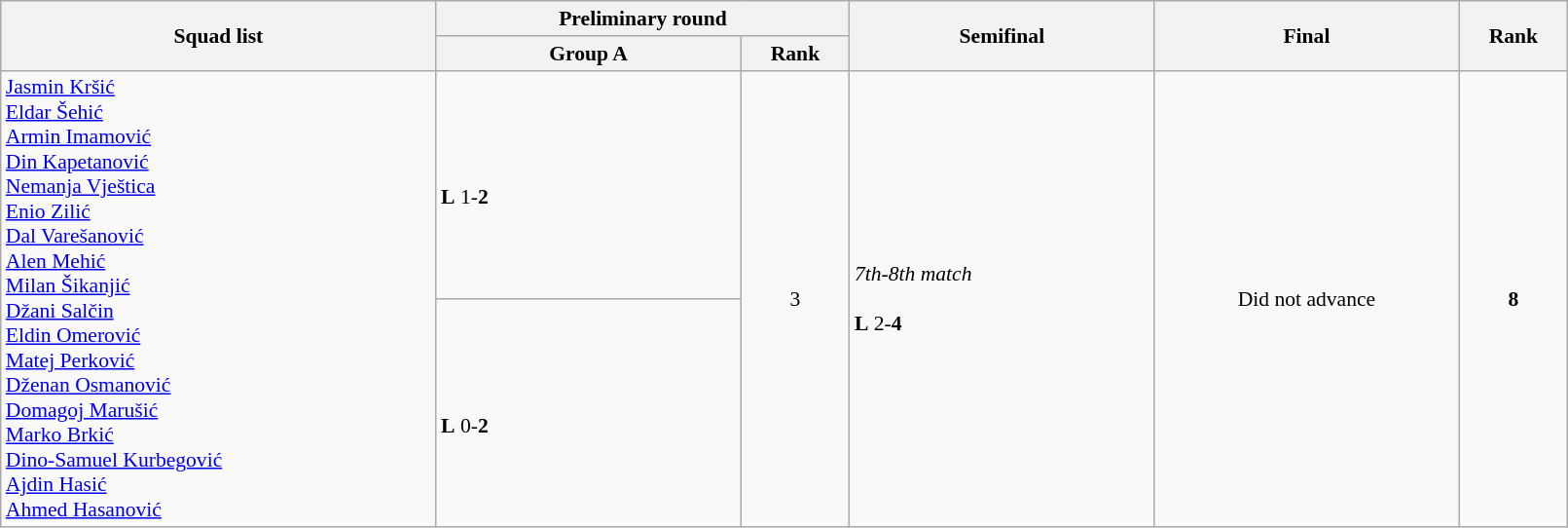<table class="wikitable" width="85%" style="text-align:left; font-size:90%">
<tr>
<th rowspan="2" width="20%">Squad list</th>
<th colspan="2">Preliminary round</th>
<th rowspan="2" width="14%">Semifinal</th>
<th rowspan="2" width="14%">Final</th>
<th rowspan="2" width="5%">Rank</th>
</tr>
<tr>
<th width="14%">Group A</th>
<th width="5%">Rank</th>
</tr>
<tr>
<td rowspan=2><a href='#'>Jasmin Kršić</a><br><a href='#'>Eldar Šehić</a><br><a href='#'>Armin Imamović</a><br><a href='#'>Din Kapetanović</a><br><a href='#'>Nemanja Vještica</a><br><a href='#'>Enio Zilić</a><br><a href='#'>Dal Varešanović</a><br><a href='#'>Alen Mehić</a><br><a href='#'>Milan Šikanjić</a><br><a href='#'>Džani Salčin</a><br><a href='#'>Eldin Omerović</a><br><a href='#'>Matej Perković</a><br><a href='#'>Dženan Osmanović</a><br><a href='#'>Domagoj Marušić</a><br><a href='#'>Marko Brkić</a><br><a href='#'>Dino-Samuel Kurbegović</a><br><a href='#'>Ajdin Hasić</a><br><a href='#'>Ahmed Hasanović</a></td>
<td><br><strong>L</strong> 1-<strong>2</strong></td>
<td rowspan=2 align=center>3</td>
<td rowspan=2><em> 7th-8th match </em><br><br><strong>L</strong> 2-<strong>4</strong></td>
<td rowspan=2 align=center>Did not advance</td>
<td rowspan=2 align=center><strong>8</strong></td>
</tr>
<tr>
<td><br><strong>L</strong>  0-<strong>2</strong></td>
</tr>
</table>
